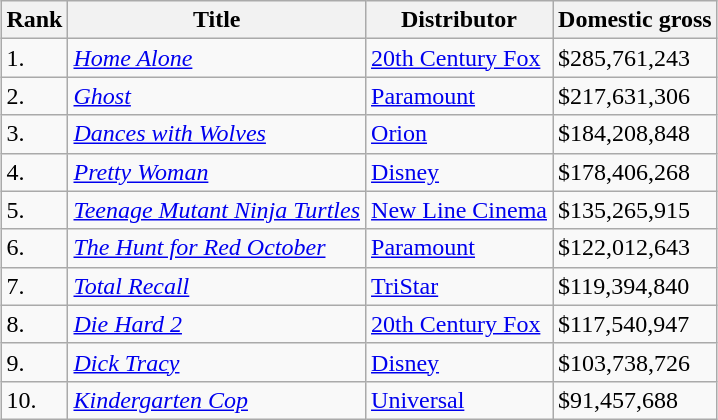<table class="wikitable sortable" style="margin:auto; margin:auto;">
<tr>
<th scope="col">Rank</th>
<th scope="col">Title</th>
<th scope="col">Distributor</th>
<th scope="col">Domestic gross</th>
</tr>
<tr>
<td>1.</td>
<td scope="row"><em><a href='#'>Home Alone</a></em></td>
<td><a href='#'>20th Century Fox</a></td>
<td>$285,761,243</td>
</tr>
<tr>
<td>2.</td>
<td scope="row"><em><a href='#'>Ghost</a></em></td>
<td><a href='#'>Paramount</a></td>
<td>$217,631,306</td>
</tr>
<tr>
<td>3.</td>
<td scope="row"><em><a href='#'>Dances with Wolves</a></em></td>
<td><a href='#'>Orion</a></td>
<td>$184,208,848</td>
</tr>
<tr>
<td>4.</td>
<td scope="row"><em><a href='#'>Pretty Woman</a></em></td>
<td><a href='#'>Disney</a></td>
<td>$178,406,268</td>
</tr>
<tr>
<td>5.</td>
<td scope="row"><em><a href='#'>Teenage Mutant Ninja Turtles</a></em></td>
<td><a href='#'>New Line Cinema</a></td>
<td>$135,265,915</td>
</tr>
<tr>
<td>6.</td>
<td scope="row"><em><a href='#'>The Hunt for Red October</a></em></td>
<td><a href='#'>Paramount</a></td>
<td>$122,012,643</td>
</tr>
<tr>
<td>7.</td>
<td scope="row"><em><a href='#'>Total Recall</a></em></td>
<td><a href='#'>TriStar</a></td>
<td>$119,394,840</td>
</tr>
<tr>
<td>8.</td>
<td scope="row"><em><a href='#'>Die Hard 2</a></em></td>
<td><a href='#'>20th Century Fox</a></td>
<td>$117,540,947</td>
</tr>
<tr>
<td>9.</td>
<td scope="row"><em><a href='#'>Dick Tracy</a></em></td>
<td><a href='#'>Disney</a></td>
<td>$103,738,726</td>
</tr>
<tr>
<td>10.</td>
<td scope="row"><em><a href='#'>Kindergarten Cop</a></em></td>
<td rowspan="2"><a href='#'>Universal</a></td>
<td>$91,457,688</td>
</tr>
</table>
